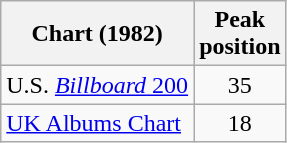<table class="wikitable">
<tr>
<th>Chart (1982)</th>
<th>Peak<br>position</th>
</tr>
<tr>
<td>U.S. <a href='#'><em>Billboard</em> 200</a></td>
<td style="text-align:center;">35</td>
</tr>
<tr>
<td><a href='#'>UK Albums Chart</a></td>
<td style="text-align:center;">18</td>
</tr>
</table>
